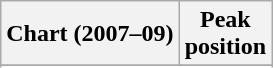<table class="wikitable sortable plainrowheaders" style="text-align:center">
<tr>
<th scope="col">Chart (2007–09)</th>
<th scope="col">Peak<br>position</th>
</tr>
<tr>
</tr>
<tr>
</tr>
<tr>
</tr>
</table>
